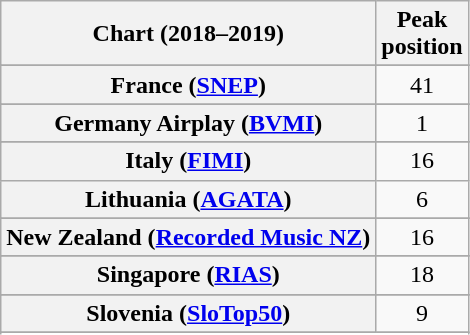<table class="wikitable plainrowheaders sortable" style="text-align:center">
<tr>
<th scope="col">Chart (2018–2019)</th>
<th scope="col">Peak<br> position</th>
</tr>
<tr>
</tr>
<tr>
</tr>
<tr>
</tr>
<tr>
</tr>
<tr>
</tr>
<tr>
</tr>
<tr>
</tr>
<tr>
</tr>
<tr>
<th scope="row">France (<a href='#'>SNEP</a>)</th>
<td>41</td>
</tr>
<tr>
</tr>
<tr>
<th scope="row">Germany Airplay (<a href='#'>BVMI</a>)</th>
<td>1</td>
</tr>
<tr>
</tr>
<tr>
</tr>
<tr>
</tr>
<tr>
<th scope="row">Italy (<a href='#'>FIMI</a>)</th>
<td>16</td>
</tr>
<tr>
<th scope="row">Lithuania (<a href='#'>AGATA</a>)</th>
<td>6</td>
</tr>
<tr>
</tr>
<tr>
</tr>
<tr>
<th scope="row">New Zealand (<a href='#'>Recorded Music NZ</a>)</th>
<td>16</td>
</tr>
<tr>
</tr>
<tr>
</tr>
<tr>
</tr>
<tr>
</tr>
<tr>
<th scope="row">Singapore (<a href='#'>RIAS</a>)</th>
<td>18</td>
</tr>
<tr>
</tr>
<tr>
</tr>
<tr>
<th scope="row">Slovenia (<a href='#'>SloTop50</a>)</th>
<td>9</td>
</tr>
<tr>
</tr>
<tr>
</tr>
<tr>
</tr>
<tr>
</tr>
<tr>
</tr>
<tr>
</tr>
<tr>
</tr>
<tr>
</tr>
<tr>
</tr>
</table>
